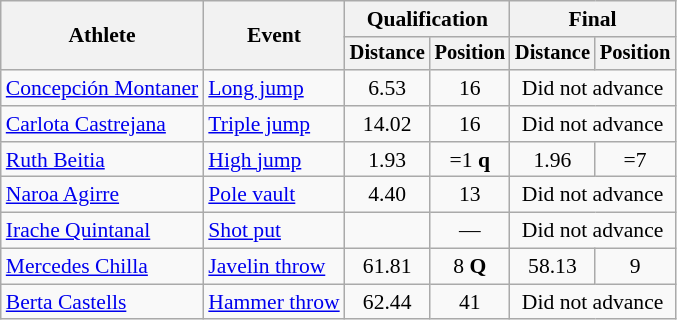<table class=wikitable style="font-size:90%">
<tr>
<th rowspan="2">Athlete</th>
<th rowspan="2">Event</th>
<th colspan="2">Qualification</th>
<th colspan="2">Final</th>
</tr>
<tr style="font-size:95%">
<th>Distance</th>
<th>Position</th>
<th>Distance</th>
<th>Position</th>
</tr>
<tr align=center>
<td align=left><a href='#'>Concepción Montaner</a></td>
<td align=left><a href='#'>Long jump</a></td>
<td>6.53</td>
<td>16</td>
<td colspan=2>Did not advance</td>
</tr>
<tr align=center>
<td align=left><a href='#'>Carlota Castrejana</a></td>
<td align=left><a href='#'>Triple jump</a></td>
<td>14.02</td>
<td>16</td>
<td colspan=2>Did not advance</td>
</tr>
<tr align=center>
<td align=left><a href='#'>Ruth Beitia</a></td>
<td align=left><a href='#'>High jump</a></td>
<td>1.93</td>
<td>=1 <strong>q</strong></td>
<td>1.96</td>
<td>=7</td>
</tr>
<tr align=center>
<td align=left><a href='#'>Naroa Agirre</a></td>
<td align=left><a href='#'>Pole vault</a></td>
<td>4.40</td>
<td>13</td>
<td colspan=2>Did not advance</td>
</tr>
<tr align=center>
<td align=left><a href='#'>Irache Quintanal</a></td>
<td align=left><a href='#'>Shot put</a></td>
<td></td>
<td>—</td>
<td colspan=2>Did not advance</td>
</tr>
<tr align=center>
<td align=left><a href='#'>Mercedes Chilla</a></td>
<td align=left><a href='#'>Javelin throw</a></td>
<td>61.81</td>
<td>8 <strong>Q</strong></td>
<td>58.13</td>
<td>9</td>
</tr>
<tr align=center>
<td align=left><a href='#'>Berta Castells</a></td>
<td align=left><a href='#'>Hammer throw</a></td>
<td>62.44</td>
<td>41</td>
<td colspan=2>Did not advance</td>
</tr>
</table>
